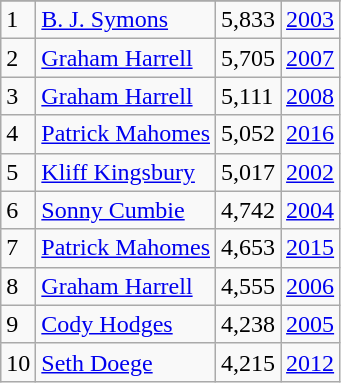<table class="wikitable">
<tr>
</tr>
<tr>
<td>1</td>
<td><a href='#'>B. J. Symons</a></td>
<td>5,833</td>
<td><a href='#'>2003</a></td>
</tr>
<tr>
<td>2</td>
<td><a href='#'>Graham Harrell</a></td>
<td>5,705</td>
<td><a href='#'>2007</a></td>
</tr>
<tr>
<td>3</td>
<td><a href='#'>Graham Harrell</a></td>
<td>5,111</td>
<td><a href='#'>2008</a></td>
</tr>
<tr>
<td>4</td>
<td><a href='#'>Patrick Mahomes</a></td>
<td>5,052</td>
<td><a href='#'>2016</a></td>
</tr>
<tr>
<td>5</td>
<td><a href='#'>Kliff Kingsbury</a></td>
<td>5,017</td>
<td><a href='#'>2002</a></td>
</tr>
<tr>
<td>6</td>
<td><a href='#'>Sonny Cumbie</a></td>
<td>4,742</td>
<td><a href='#'>2004</a></td>
</tr>
<tr>
<td>7</td>
<td><a href='#'>Patrick Mahomes</a></td>
<td>4,653</td>
<td><a href='#'>2015</a></td>
</tr>
<tr>
<td>8</td>
<td><a href='#'>Graham Harrell</a></td>
<td>4,555</td>
<td><a href='#'>2006</a></td>
</tr>
<tr>
<td>9</td>
<td><a href='#'>Cody Hodges</a></td>
<td>4,238</td>
<td><a href='#'>2005</a></td>
</tr>
<tr>
<td>10</td>
<td><a href='#'>Seth Doege</a></td>
<td>4,215</td>
<td><a href='#'>2012</a></td>
</tr>
</table>
